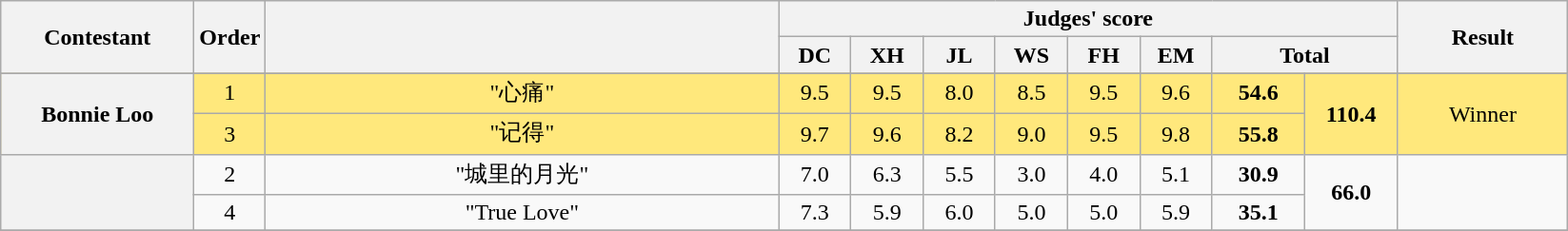<table class="wikitable plainrowheaders" style="text-align:center;">
<tr>
<th rowspan=2 scope="col" style="width:8em;">Contestant</th>
<th rowspan=2 scope="col">Order</th>
<th rowspan=2 scope="col" style="width:22em;"></th>
<th colspan=8 scope="col">Judges' score</th>
<th rowspan=2 scope="col" style="width:7em;">Result</th>
</tr>
<tr>
<th style="width:2.7em;">DC</th>
<th style="width:2.7em;">XH</th>
<th style="width:2.7em;">JL</th>
<th style="width:2.7em;">WS</th>
<th style="width:2.7em;">FH</th>
<th style="width:2.7em;">EM</th>
<th colspan=2>Total</th>
</tr>
<tr>
</tr>
<tr style="background:#ffe87c;">
<th rowspan=2 scope="row">Bonnie Loo</th>
<td>1</td>
<td>"心痛"</td>
<td>9.5</td>
<td>9.5</td>
<td>8.0</td>
<td>8.5</td>
<td>9.5</td>
<td>9.6</td>
<td style="width:3.6em;"><strong>54.6</strong></td>
<td rowspan=2 style="width:3.6em;"><strong>110.4</strong></td>
<td rowspan=2>Winner</td>
</tr>
<tr style="background:#ffe87c;">
<td>3</td>
<td>"记得"</td>
<td>9.7</td>
<td>9.6</td>
<td>8.2</td>
<td>9.0</td>
<td>9.5</td>
<td>9.8</td>
<td><strong>55.8</strong></td>
</tr>
<tr>
<th rowspan=2 scope="row"></th>
<td>2</td>
<td>"城里的月光"</td>
<td>7.0</td>
<td>6.3</td>
<td>5.5</td>
<td>3.0</td>
<td>4.0</td>
<td>5.1</td>
<td><strong>30.9</strong></td>
<td rowspan=2><strong>66.0</strong></td>
<td rowspan=2></td>
</tr>
<tr>
<td>4</td>
<td>"True Love"</td>
<td>7.3</td>
<td>5.9</td>
<td>6.0</td>
<td>5.0</td>
<td>5.0</td>
<td>5.9</td>
<td><strong>35.1</strong></td>
</tr>
<tr>
</tr>
</table>
